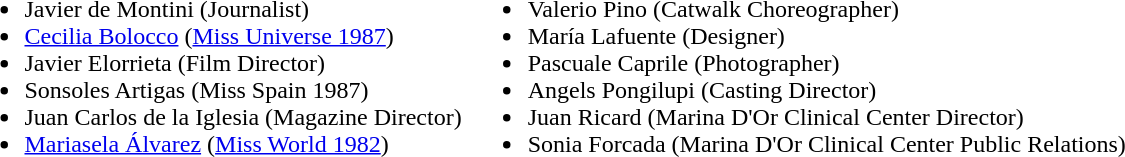<table>
<tr>
<td valign=top><br><ul><li>Javier de Montini (Journalist) </li><li><a href='#'>Cecilia Bolocco</a> (<a href='#'>Miss Universe 1987</a>)</li><li>Javier Elorrieta (Film Director)</li><li>Sonsoles Artigas (Miss Spain 1987)</li><li>Juan Carlos de la Iglesia (Magazine Director)</li><li><a href='#'>Mariasela Álvarez</a> (<a href='#'>Miss World 1982</a>)</li></ul></td>
<td valign=top><br><ul><li>Valerio Pino (Catwalk Choreographer)</li><li>María Lafuente (Designer)</li><li>Pascuale Caprile (Photographer)</li><li>Angels Pongilupi (Casting Director)</li><li>Juan Ricard (Marina D'Or Clinical Center Director)</li><li>Sonia Forcada (Marina D'Or Clinical Center Public Relations)</li></ul></td>
</tr>
</table>
